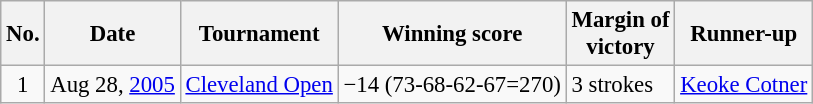<table class="wikitable" style="font-size:95%;">
<tr>
<th>No.</th>
<th>Date</th>
<th>Tournament</th>
<th>Winning score</th>
<th>Margin of<br>victory</th>
<th>Runner-up</th>
</tr>
<tr>
<td align=center>1</td>
<td align=right>Aug 28, <a href='#'>2005</a></td>
<td><a href='#'>Cleveland Open</a></td>
<td>−14 (73-68-62-67=270)</td>
<td>3 strokes</td>
<td> <a href='#'>Keoke Cotner</a></td>
</tr>
</table>
